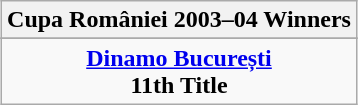<table class="wikitable" style="text-align: center; margin: 0 auto;">
<tr>
<th>Cupa României 2003–04 Winners</th>
</tr>
<tr>
</tr>
<tr>
<td><strong><a href='#'>Dinamo București</a></strong><br><strong>11th Title</strong></td>
</tr>
</table>
